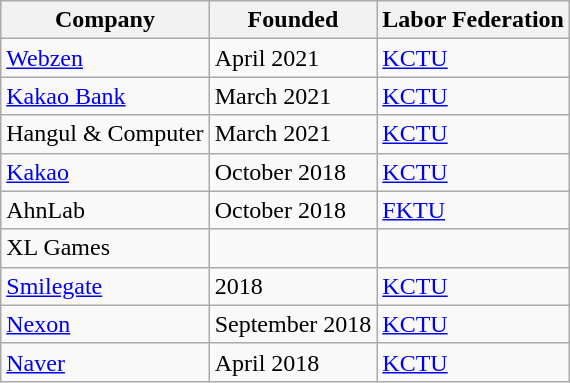<table class="wikitable">
<tr>
<th>Company</th>
<th>Founded</th>
<th>Labor Federation</th>
</tr>
<tr>
<td><a href='#'>Webzen</a></td>
<td>April 2021</td>
<td><a href='#'>KCTU</a></td>
</tr>
<tr>
<td><a href='#'>Kakao Bank</a></td>
<td>March 2021</td>
<td><a href='#'>KCTU</a></td>
</tr>
<tr>
<td>Hangul & Computer</td>
<td>March 2021</td>
<td><a href='#'>KCTU</a></td>
</tr>
<tr>
<td><a href='#'>Kakao</a></td>
<td>October 2018</td>
<td><a href='#'>KCTU</a></td>
</tr>
<tr>
<td>AhnLab</td>
<td>October 2018</td>
<td><a href='#'>FKTU</a></td>
</tr>
<tr>
<td>XL Games</td>
<td></td>
<td></td>
</tr>
<tr>
<td><a href='#'>Smilegate</a></td>
<td>2018</td>
<td><a href='#'>KCTU</a></td>
</tr>
<tr>
<td><a href='#'>Nexon</a></td>
<td>September 2018</td>
<td><a href='#'>KCTU</a></td>
</tr>
<tr>
<td><a href='#'>Naver</a></td>
<td>April 2018</td>
<td><a href='#'>KCTU</a></td>
</tr>
</table>
